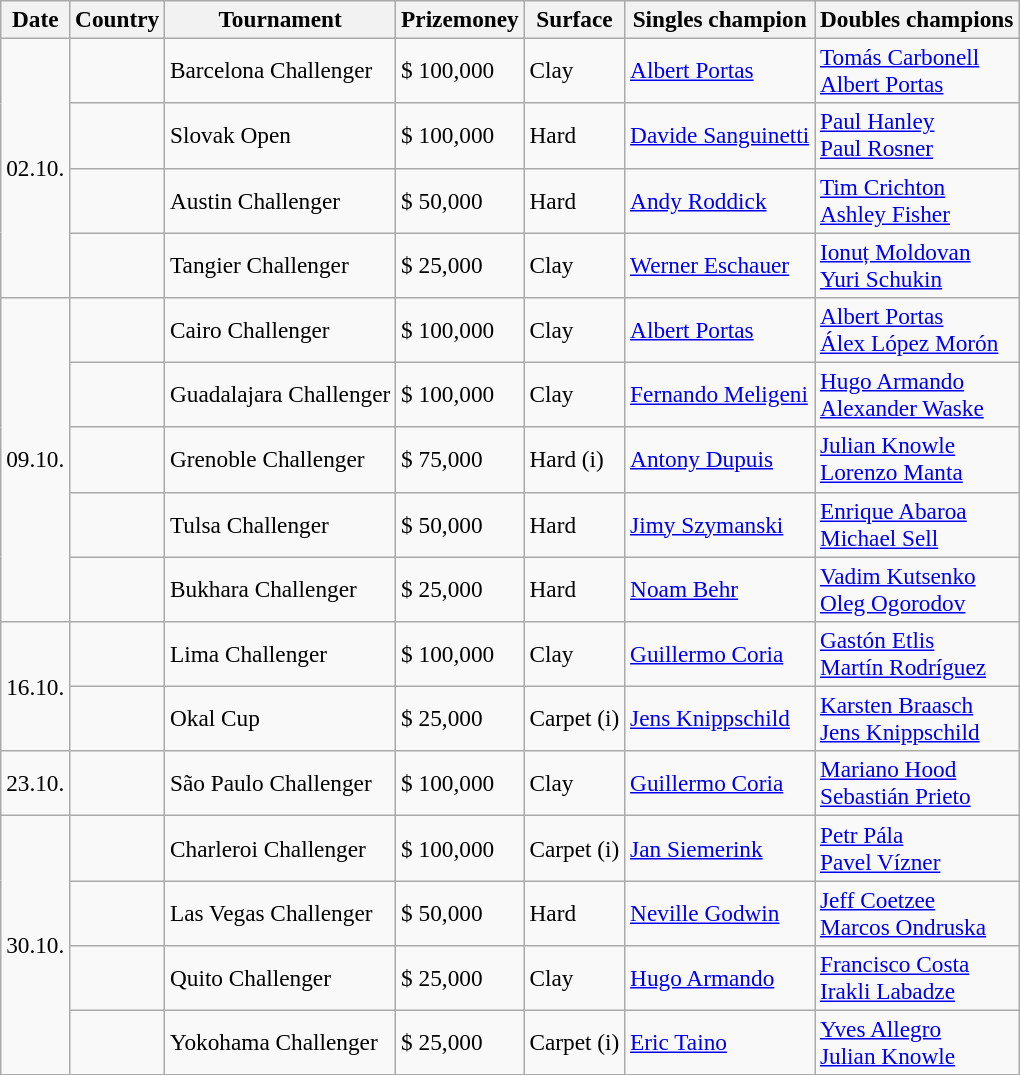<table class="sortable wikitable" style=font-size:97%>
<tr>
<th>Date</th>
<th>Country</th>
<th>Tournament</th>
<th>Prizemoney</th>
<th>Surface</th>
<th>Singles champion</th>
<th>Doubles champions</th>
</tr>
<tr>
<td rowspan="4">02.10.</td>
<td></td>
<td>Barcelona Challenger</td>
<td>$ 100,000</td>
<td>Clay</td>
<td> <a href='#'>Albert Portas</a></td>
<td> <a href='#'>Tomás Carbonell</a><br> <a href='#'>Albert Portas</a></td>
</tr>
<tr>
<td></td>
<td>Slovak Open</td>
<td>$ 100,000</td>
<td>Hard</td>
<td> <a href='#'>Davide Sanguinetti</a></td>
<td> <a href='#'>Paul Hanley</a><br>  <a href='#'>Paul Rosner</a></td>
</tr>
<tr>
<td></td>
<td>Austin Challenger</td>
<td>$ 50,000</td>
<td>Hard</td>
<td> <a href='#'>Andy Roddick</a></td>
<td> <a href='#'>Tim Crichton</a><br> <a href='#'>Ashley Fisher</a></td>
</tr>
<tr>
<td></td>
<td>Tangier Challenger</td>
<td>$ 25,000</td>
<td>Clay</td>
<td> <a href='#'>Werner Eschauer</a></td>
<td> <a href='#'>Ionuț Moldovan</a><br> <a href='#'>Yuri Schukin</a></td>
</tr>
<tr>
<td rowspan="5">09.10.</td>
<td></td>
<td>Cairo Challenger</td>
<td>$ 100,000</td>
<td>Clay</td>
<td> <a href='#'>Albert Portas</a></td>
<td> <a href='#'>Albert Portas</a><br> <a href='#'>Álex López Morón</a></td>
</tr>
<tr>
<td></td>
<td>Guadalajara Challenger</td>
<td>$ 100,000</td>
<td>Clay</td>
<td> <a href='#'>Fernando Meligeni</a></td>
<td> <a href='#'>Hugo Armando</a><br> <a href='#'>Alexander Waske</a></td>
</tr>
<tr>
<td></td>
<td>Grenoble Challenger</td>
<td>$ 75,000</td>
<td>Hard (i)</td>
<td> <a href='#'>Antony Dupuis</a></td>
<td> <a href='#'>Julian Knowle</a><br> <a href='#'>Lorenzo Manta</a></td>
</tr>
<tr>
<td></td>
<td>Tulsa Challenger</td>
<td>$ 50,000</td>
<td>Hard</td>
<td> <a href='#'>Jimy Szymanski</a></td>
<td> <a href='#'>Enrique Abaroa</a><br> <a href='#'>Michael Sell</a></td>
</tr>
<tr>
<td></td>
<td>Bukhara Challenger</td>
<td>$ 25,000</td>
<td>Hard</td>
<td> <a href='#'>Noam Behr</a></td>
<td> <a href='#'>Vadim Kutsenko</a><br> <a href='#'>Oleg Ogorodov</a></td>
</tr>
<tr>
<td rowspan="2">16.10.</td>
<td></td>
<td>Lima Challenger</td>
<td>$ 100,000</td>
<td>Clay</td>
<td> <a href='#'>Guillermo Coria</a></td>
<td> <a href='#'>Gastón Etlis</a><br> <a href='#'>Martín Rodríguez</a></td>
</tr>
<tr>
<td></td>
<td>Okal Cup</td>
<td>$ 25,000</td>
<td>Carpet (i)</td>
<td> <a href='#'>Jens Knippschild</a></td>
<td> <a href='#'>Karsten Braasch</a><br> <a href='#'>Jens Knippschild</a></td>
</tr>
<tr>
<td>23.10.</td>
<td></td>
<td>São Paulo Challenger</td>
<td>$ 100,000</td>
<td>Clay</td>
<td> <a href='#'>Guillermo Coria</a></td>
<td> <a href='#'>Mariano Hood</a><br> <a href='#'>Sebastián Prieto</a></td>
</tr>
<tr>
<td rowspan="4">30.10.</td>
<td></td>
<td>Charleroi Challenger</td>
<td>$ 100,000</td>
<td>Carpet (i)</td>
<td> <a href='#'>Jan Siemerink</a></td>
<td> <a href='#'>Petr Pála</a><br> <a href='#'>Pavel Vízner</a></td>
</tr>
<tr>
<td></td>
<td>Las Vegas Challenger</td>
<td>$ 50,000</td>
<td>Hard</td>
<td> <a href='#'>Neville Godwin</a></td>
<td> <a href='#'>Jeff Coetzee</a><br> <a href='#'>Marcos Ondruska</a></td>
</tr>
<tr>
<td></td>
<td>Quito Challenger</td>
<td>$ 25,000</td>
<td>Clay</td>
<td> <a href='#'>Hugo Armando</a></td>
<td> <a href='#'>Francisco Costa</a> <br>  <a href='#'>Irakli Labadze</a></td>
</tr>
<tr>
<td></td>
<td>Yokohama Challenger</td>
<td>$ 25,000</td>
<td>Carpet (i)</td>
<td> <a href='#'>Eric Taino</a></td>
<td> <a href='#'>Yves Allegro</a><br> <a href='#'>Julian Knowle</a></td>
</tr>
</table>
